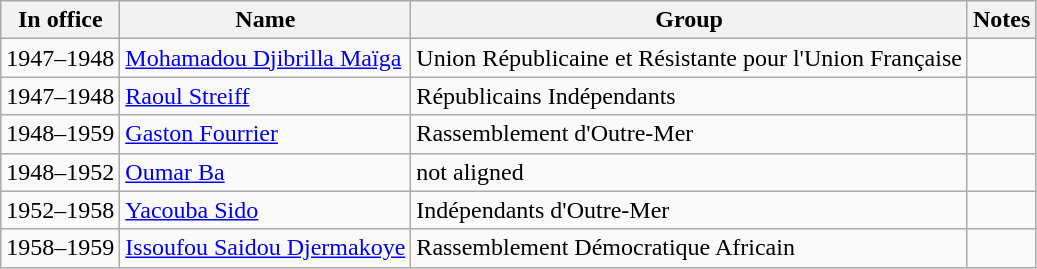<table class="wikitable sortable">
<tr>
<th>In office</th>
<th>Name</th>
<th>Group</th>
<th>Notes</th>
</tr>
<tr>
<td>1947–1948</td>
<td><a href='#'>Mohamadou Djibrilla Maïga</a></td>
<td>Union Républicaine et Résistante pour l'Union Française</td>
<td></td>
</tr>
<tr>
<td>1947–1948</td>
<td><a href='#'>Raoul Streiff</a></td>
<td>Républicains Indépendants</td>
<td></td>
</tr>
<tr>
<td>1948–1959</td>
<td><a href='#'>Gaston Fourrier</a></td>
<td>Rassemblement d'Outre-Mer</td>
<td></td>
</tr>
<tr>
<td>1948–1952</td>
<td><a href='#'>Oumar Ba</a></td>
<td>not aligned</td>
<td></td>
</tr>
<tr>
<td>1952–1958</td>
<td><a href='#'>Yacouba Sido</a></td>
<td>Indépendants d'Outre-Mer</td>
<td></td>
</tr>
<tr>
<td>1958–1959</td>
<td><a href='#'>Issoufou Saidou Djermakoye</a></td>
<td>Rassemblement Démocratique Africain</td>
<td></td>
</tr>
</table>
